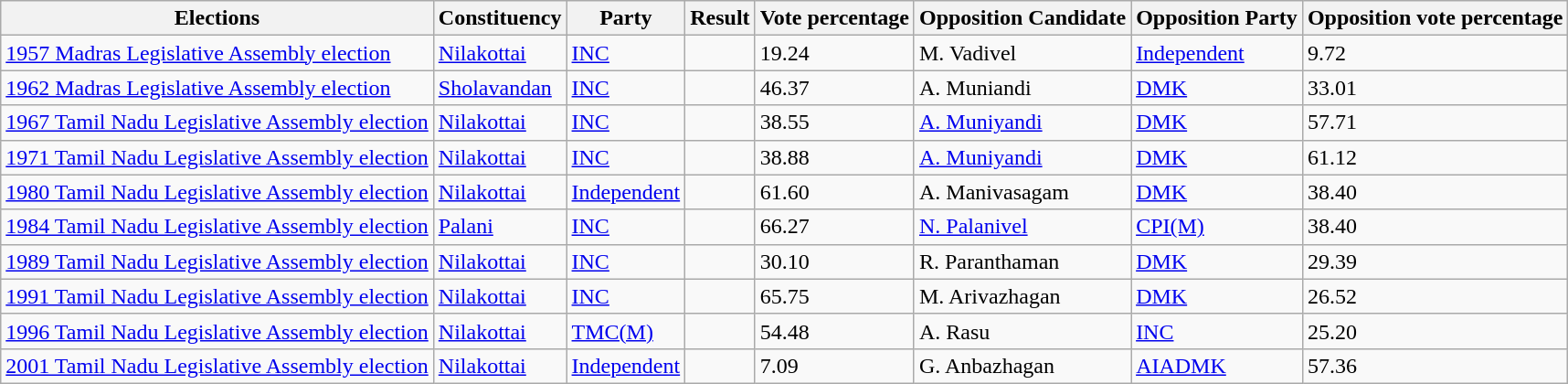<table class="wikitable sortable">
<tr>
<th>Elections</th>
<th>Constituency</th>
<th>Party</th>
<th>Result</th>
<th>Vote percentage</th>
<th>Opposition Candidate</th>
<th>Opposition Party</th>
<th>Opposition vote percentage</th>
</tr>
<tr>
<td><a href='#'>1957 Madras Legislative Assembly election</a></td>
<td><a href='#'>Nilakottai</a></td>
<td><a href='#'>INC</a></td>
<td></td>
<td>19.24</td>
<td>M. Vadivel</td>
<td><a href='#'>Independent</a></td>
<td>9.72</td>
</tr>
<tr>
<td><a href='#'>1962 Madras Legislative Assembly election</a></td>
<td><a href='#'>Sholavandan</a></td>
<td><a href='#'>INC</a></td>
<td></td>
<td>46.37</td>
<td>A. Muniandi</td>
<td><a href='#'>DMK</a></td>
<td>33.01</td>
</tr>
<tr>
<td><a href='#'>1967 Tamil Nadu Legislative Assembly election</a></td>
<td><a href='#'>Nilakottai</a></td>
<td><a href='#'>INC</a></td>
<td></td>
<td>38.55</td>
<td><a href='#'>A. Muniyandi</a></td>
<td><a href='#'>DMK</a></td>
<td>57.71</td>
</tr>
<tr>
<td><a href='#'>1971 Tamil Nadu Legislative Assembly election</a></td>
<td><a href='#'>Nilakottai</a></td>
<td><a href='#'>INC</a></td>
<td></td>
<td>38.88</td>
<td><a href='#'>A. Muniyandi</a></td>
<td><a href='#'>DMK</a></td>
<td>61.12</td>
</tr>
<tr>
<td><a href='#'>1980 Tamil Nadu Legislative Assembly election</a></td>
<td><a href='#'>Nilakottai</a></td>
<td><a href='#'>Independent</a></td>
<td></td>
<td>61.60</td>
<td>A. Manivasagam</td>
<td><a href='#'>DMK</a></td>
<td>38.40</td>
</tr>
<tr>
<td><a href='#'>1984 Tamil Nadu Legislative Assembly election</a></td>
<td><a href='#'>Palani</a></td>
<td><a href='#'>INC</a></td>
<td></td>
<td>66.27</td>
<td><a href='#'>N. Palanivel</a></td>
<td><a href='#'>CPI(M)</a></td>
<td>38.40</td>
</tr>
<tr>
<td><a href='#'>1989 Tamil Nadu Legislative Assembly election</a></td>
<td><a href='#'>Nilakottai</a></td>
<td><a href='#'>INC</a></td>
<td></td>
<td>30.10</td>
<td>R. Paranthaman</td>
<td><a href='#'>DMK</a></td>
<td>29.39</td>
</tr>
<tr>
<td><a href='#'>1991 Tamil Nadu Legislative Assembly election</a></td>
<td><a href='#'>Nilakottai</a></td>
<td><a href='#'>INC</a></td>
<td></td>
<td>65.75</td>
<td>M. Arivazhagan</td>
<td><a href='#'>DMK</a></td>
<td>26.52</td>
</tr>
<tr>
<td><a href='#'>1996 Tamil Nadu Legislative Assembly election</a></td>
<td><a href='#'>Nilakottai</a></td>
<td><a href='#'>TMC(M)</a></td>
<td></td>
<td>54.48</td>
<td>A. Rasu</td>
<td><a href='#'>INC</a></td>
<td>25.20</td>
</tr>
<tr>
<td><a href='#'>2001 Tamil Nadu Legislative Assembly election</a></td>
<td><a href='#'>Nilakottai</a></td>
<td><a href='#'>Independent</a></td>
<td></td>
<td>7.09</td>
<td>G. Anbazhagan</td>
<td><a href='#'>AIADMK</a></td>
<td>57.36</td>
</tr>
</table>
